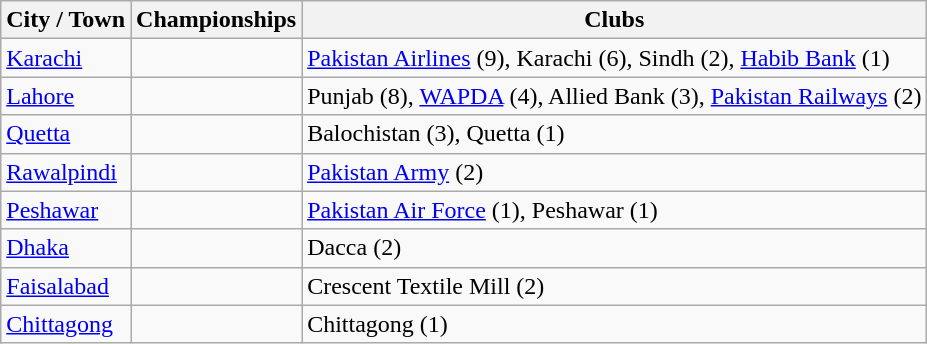<table class="wikitable">
<tr>
<th>City / Town</th>
<th>Championships</th>
<th>Clubs</th>
</tr>
<tr>
<td><a href='#'>Karachi</a></td>
<td></td>
<td><a href='#'>Pakistan Airlines</a> (9), Karachi (6), Sindh (2), <a href='#'>Habib Bank</a> (1)</td>
</tr>
<tr>
<td><a href='#'>Lahore</a></td>
<td></td>
<td>Punjab (8), <a href='#'>WAPDA</a> (4), Allied Bank (3), <a href='#'>Pakistan Railways</a> (2)</td>
</tr>
<tr>
<td><a href='#'>Quetta</a></td>
<td></td>
<td>Balochistan (3), Quetta (1)</td>
</tr>
<tr>
<td><a href='#'>Rawalpindi</a></td>
<td></td>
<td><a href='#'>Pakistan Army</a> (2)</td>
</tr>
<tr>
<td><a href='#'>Peshawar</a></td>
<td></td>
<td><a href='#'>Pakistan Air Force</a> (1), Peshawar (1)</td>
</tr>
<tr>
<td><a href='#'>Dhaka</a></td>
<td></td>
<td>Dacca (2)</td>
</tr>
<tr>
<td><a href='#'>Faisalabad</a></td>
<td></td>
<td>Crescent Textile Mill (2)</td>
</tr>
<tr>
<td><a href='#'>Chittagong</a></td>
<td></td>
<td>Chittagong (1)</td>
</tr>
</table>
